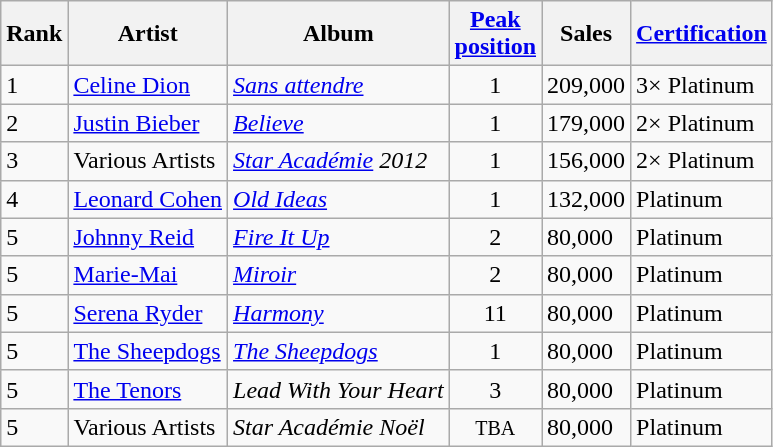<table class="wikitable sortable">
<tr>
<th>Rank</th>
<th>Artist</th>
<th>Album</th>
<th><a href='#'>Peak<br>position</a></th>
<th>Sales</th>
<th><a href='#'>Certification</a></th>
</tr>
<tr>
<td>1</td>
<td><a href='#'>Celine Dion</a></td>
<td><em><a href='#'>Sans attendre</a></em></td>
<td style="text-align:center;">1</td>
<td>209,000</td>
<td>3× Platinum</td>
</tr>
<tr>
<td>2</td>
<td><a href='#'>Justin Bieber</a></td>
<td><em><a href='#'>Believe</a></em></td>
<td style="text-align:center;">1</td>
<td>179,000</td>
<td>2× Platinum</td>
</tr>
<tr>
<td>3</td>
<td>Various Artists</td>
<td><em><a href='#'>Star Académie</a> 2012</em></td>
<td style="text-align:center;">1</td>
<td>156,000</td>
<td>2× Platinum</td>
</tr>
<tr>
<td>4</td>
<td><a href='#'>Leonard Cohen</a></td>
<td><em><a href='#'>Old Ideas</a></em></td>
<td style="text-align:center;">1</td>
<td>132,000</td>
<td>Platinum</td>
</tr>
<tr>
<td>5</td>
<td><a href='#'>Johnny Reid</a></td>
<td><em><a href='#'>Fire It Up</a></em></td>
<td style="text-align:center;">2</td>
<td>80,000</td>
<td>Platinum</td>
</tr>
<tr>
<td>5</td>
<td><a href='#'>Marie-Mai</a></td>
<td><em><a href='#'>Miroir</a></em></td>
<td style="text-align:center;">2</td>
<td>80,000</td>
<td>Platinum</td>
</tr>
<tr>
<td>5</td>
<td><a href='#'>Serena Ryder</a></td>
<td><em><a href='#'>Harmony</a></em></td>
<td style="text-align:center;">11</td>
<td>80,000</td>
<td>Platinum</td>
</tr>
<tr>
<td>5</td>
<td><a href='#'>The Sheepdogs</a></td>
<td><em><a href='#'>The Sheepdogs</a></em></td>
<td style="text-align:center;">1</td>
<td>80,000</td>
<td>Platinum</td>
</tr>
<tr>
<td>5</td>
<td><a href='#'>The Tenors</a></td>
<td><em>Lead With Your Heart</em></td>
<td style="text-align:center;">3</td>
<td>80,000</td>
<td>Platinum</td>
</tr>
<tr>
<td>5</td>
<td>Various Artists</td>
<td><em>Star Académie Noël</em></td>
<td style="text-align:center;"><span><small>TBA</small></span></td>
<td>80,000</td>
<td>Platinum</td>
</tr>
</table>
